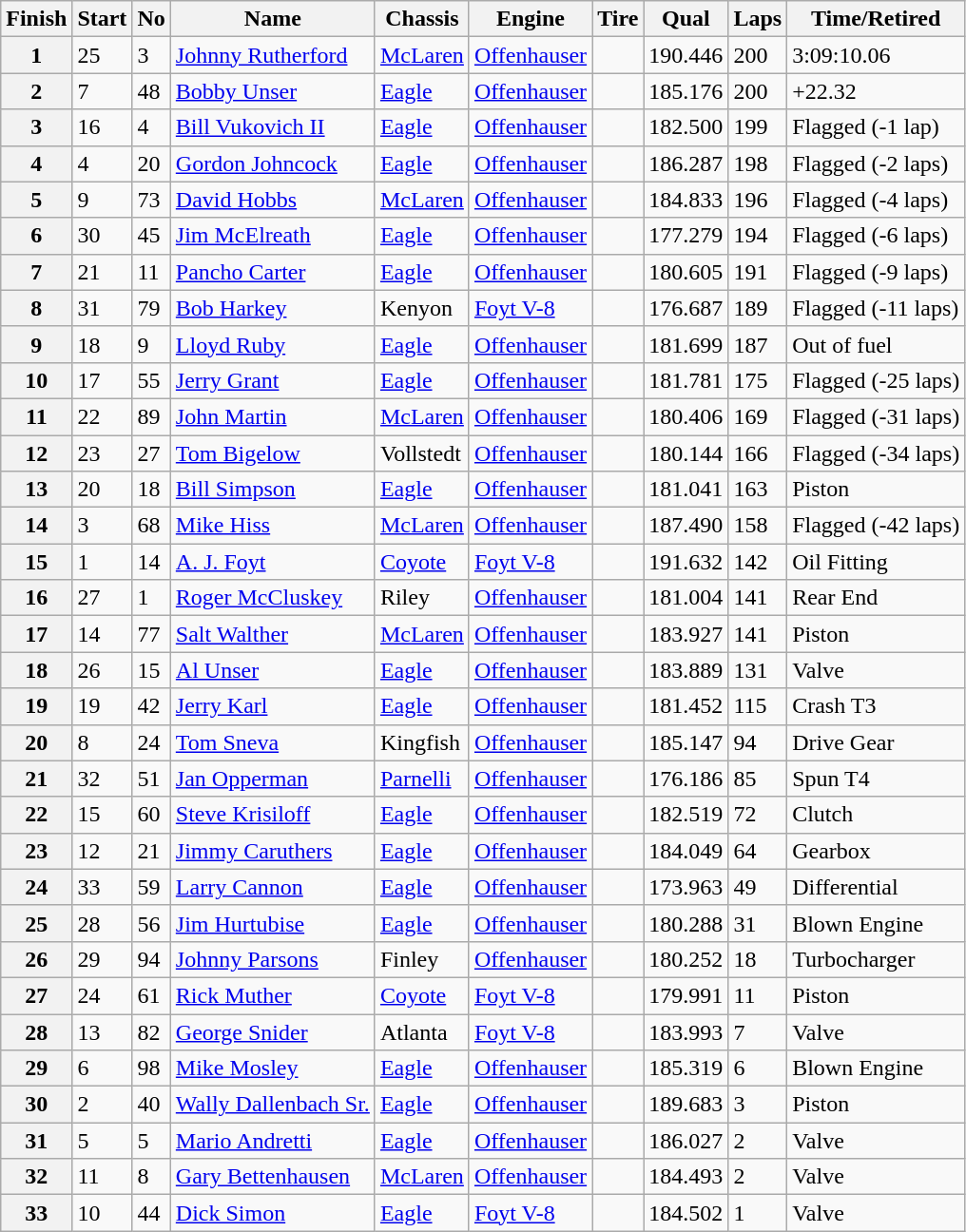<table class="wikitable">
<tr>
<th>Finish</th>
<th>Start</th>
<th>No</th>
<th>Name</th>
<th>Chassis</th>
<th>Engine</th>
<th>Tire</th>
<th>Qual</th>
<th>Laps</th>
<th>Time/Retired</th>
</tr>
<tr>
<th>1</th>
<td>25</td>
<td>3</td>
<td> <a href='#'>Johnny Rutherford</a></td>
<td><a href='#'>McLaren</a></td>
<td><a href='#'>Offenhauser</a></td>
<td align=center></td>
<td>190.446</td>
<td>200</td>
<td>3:09:10.06</td>
</tr>
<tr>
<th>2</th>
<td>7</td>
<td>48</td>
<td> <a href='#'>Bobby Unser</a> <strong></strong></td>
<td><a href='#'>Eagle</a></td>
<td><a href='#'>Offenhauser</a></td>
<td align=center></td>
<td>185.176</td>
<td>200</td>
<td>+22.32</td>
</tr>
<tr>
<th>3</th>
<td>16</td>
<td>4</td>
<td> <a href='#'>Bill Vukovich II</a></td>
<td><a href='#'>Eagle</a></td>
<td><a href='#'>Offenhauser</a></td>
<td align=center></td>
<td>182.500</td>
<td>199</td>
<td>Flagged (-1 lap)</td>
</tr>
<tr>
<th>4</th>
<td>4</td>
<td>20</td>
<td> <a href='#'>Gordon Johncock</a> <strong></strong></td>
<td><a href='#'>Eagle</a></td>
<td><a href='#'>Offenhauser</a></td>
<td align=center></td>
<td>186.287</td>
<td>198</td>
<td>Flagged (-2 laps)</td>
</tr>
<tr>
<th>5</th>
<td>9</td>
<td>73</td>
<td> <a href='#'>David Hobbs</a></td>
<td><a href='#'>McLaren</a></td>
<td><a href='#'>Offenhauser</a></td>
<td align=center></td>
<td>184.833</td>
<td>196</td>
<td>Flagged (-4 laps)</td>
</tr>
<tr>
<th>6</th>
<td>30</td>
<td>45</td>
<td> <a href='#'>Jim McElreath</a></td>
<td><a href='#'>Eagle</a></td>
<td><a href='#'>Offenhauser</a></td>
<td align=center></td>
<td>177.279</td>
<td>194</td>
<td>Flagged (-6 laps)</td>
</tr>
<tr>
<th>7</th>
<td>21</td>
<td>11</td>
<td> <a href='#'>Pancho Carter</a> <strong></strong></td>
<td><a href='#'>Eagle</a></td>
<td><a href='#'>Offenhauser</a></td>
<td align=center></td>
<td>180.605</td>
<td>191</td>
<td>Flagged (-9 laps)</td>
</tr>
<tr>
<th>8</th>
<td>31</td>
<td>79</td>
<td> <a href='#'>Bob Harkey</a></td>
<td>Kenyon</td>
<td><a href='#'>Foyt V-8</a></td>
<td align=center></td>
<td>176.687</td>
<td>189</td>
<td>Flagged (-11 laps)</td>
</tr>
<tr>
<th>9</th>
<td>18</td>
<td>9</td>
<td> <a href='#'>Lloyd Ruby</a></td>
<td><a href='#'>Eagle</a></td>
<td><a href='#'>Offenhauser</a></td>
<td align=center></td>
<td>181.699</td>
<td>187</td>
<td>Out of fuel</td>
</tr>
<tr>
<th>10</th>
<td>17</td>
<td>55</td>
<td> <a href='#'>Jerry Grant</a></td>
<td><a href='#'>Eagle</a></td>
<td><a href='#'>Offenhauser</a></td>
<td align=center></td>
<td>181.781</td>
<td>175</td>
<td>Flagged (-25 laps)</td>
</tr>
<tr>
<th>11</th>
<td>22</td>
<td>89</td>
<td> <a href='#'>John Martin</a></td>
<td><a href='#'>McLaren</a></td>
<td><a href='#'>Offenhauser</a></td>
<td align=center></td>
<td>180.406</td>
<td>169</td>
<td>Flagged (-31 laps)</td>
</tr>
<tr>
<th>12</th>
<td>23</td>
<td>27</td>
<td> <a href='#'>Tom Bigelow</a> <strong></strong></td>
<td>Vollstedt</td>
<td><a href='#'>Offenhauser</a></td>
<td align=center></td>
<td>180.144</td>
<td>166</td>
<td>Flagged (-34 laps)</td>
</tr>
<tr>
<th>13</th>
<td>20</td>
<td>18</td>
<td> <a href='#'>Bill Simpson</a> <strong></strong></td>
<td><a href='#'>Eagle</a></td>
<td><a href='#'>Offenhauser</a></td>
<td align=center></td>
<td>181.041</td>
<td>163</td>
<td>Piston</td>
</tr>
<tr>
<th>14</th>
<td>3</td>
<td>68</td>
<td> <a href='#'>Mike Hiss</a></td>
<td><a href='#'>McLaren</a></td>
<td><a href='#'>Offenhauser</a></td>
<td align=center></td>
<td>187.490</td>
<td>158</td>
<td>Flagged (-42 laps)</td>
</tr>
<tr>
<th>15</th>
<td>1</td>
<td>14</td>
<td> <a href='#'>A. J. Foyt</a> <strong></strong></td>
<td><a href='#'>Coyote</a></td>
<td><a href='#'>Foyt V-8</a></td>
<td align=center></td>
<td>191.632</td>
<td>142</td>
<td>Oil Fitting</td>
</tr>
<tr>
<th>16</th>
<td>27</td>
<td>1</td>
<td> <a href='#'>Roger McCluskey</a></td>
<td>Riley</td>
<td><a href='#'>Offenhauser</a></td>
<td align=center></td>
<td>181.004</td>
<td>141</td>
<td>Rear End</td>
</tr>
<tr>
<th>17</th>
<td>14</td>
<td>77</td>
<td> <a href='#'>Salt Walther</a></td>
<td><a href='#'>McLaren</a></td>
<td><a href='#'>Offenhauser</a></td>
<td align=center></td>
<td>183.927</td>
<td>141</td>
<td>Piston</td>
</tr>
<tr>
<th>18</th>
<td>26</td>
<td>15</td>
<td> <a href='#'>Al Unser</a> <strong></strong></td>
<td><a href='#'>Eagle</a></td>
<td><a href='#'>Offenhauser</a></td>
<td align=center></td>
<td>183.889</td>
<td>131</td>
<td>Valve</td>
</tr>
<tr>
<th>19</th>
<td>19</td>
<td>42</td>
<td> <a href='#'>Jerry Karl</a></td>
<td><a href='#'>Eagle</a></td>
<td><a href='#'>Offenhauser</a></td>
<td align=center></td>
<td>181.452</td>
<td>115</td>
<td>Crash T3</td>
</tr>
<tr>
<th>20</th>
<td>8</td>
<td>24</td>
<td> <a href='#'>Tom Sneva</a> <strong></strong></td>
<td>Kingfish</td>
<td><a href='#'>Offenhauser</a></td>
<td align=center></td>
<td>185.147</td>
<td>94</td>
<td>Drive Gear</td>
</tr>
<tr>
<th>21</th>
<td>32</td>
<td>51</td>
<td> <a href='#'>Jan Opperman</a> <strong></strong></td>
<td><a href='#'>Parnelli</a></td>
<td><a href='#'>Offenhauser</a></td>
<td align=center></td>
<td>176.186</td>
<td>85</td>
<td>Spun T4</td>
</tr>
<tr>
<th>22</th>
<td>15</td>
<td>60</td>
<td> <a href='#'>Steve Krisiloff</a></td>
<td><a href='#'>Eagle</a></td>
<td><a href='#'>Offenhauser</a></td>
<td align=center></td>
<td>182.519</td>
<td>72</td>
<td>Clutch</td>
</tr>
<tr>
<th>23</th>
<td>12</td>
<td>21</td>
<td> <a href='#'>Jimmy Caruthers</a></td>
<td><a href='#'>Eagle</a></td>
<td><a href='#'>Offenhauser</a></td>
<td align=center></td>
<td>184.049</td>
<td>64</td>
<td>Gearbox</td>
</tr>
<tr>
<th>24</th>
<td>33</td>
<td>59</td>
<td> <a href='#'>Larry Cannon</a> <strong></strong></td>
<td><a href='#'>Eagle</a></td>
<td><a href='#'>Offenhauser</a></td>
<td align=center></td>
<td>173.963</td>
<td>49</td>
<td>Differential</td>
</tr>
<tr>
<th>25</th>
<td>28</td>
<td>56</td>
<td> <a href='#'>Jim Hurtubise</a></td>
<td><a href='#'>Eagle</a></td>
<td><a href='#'>Offenhauser</a></td>
<td align=center></td>
<td>180.288</td>
<td>31</td>
<td>Blown Engine</td>
</tr>
<tr>
<th>26</th>
<td>29</td>
<td>94</td>
<td> <a href='#'>Johnny Parsons</a> <strong></strong></td>
<td>Finley</td>
<td><a href='#'>Offenhauser</a></td>
<td align=center></td>
<td>180.252</td>
<td>18</td>
<td>Turbocharger</td>
</tr>
<tr>
<th>27</th>
<td>24</td>
<td>61</td>
<td> <a href='#'>Rick Muther</a></td>
<td><a href='#'>Coyote</a></td>
<td><a href='#'>Foyt V-8</a></td>
<td align=center></td>
<td>179.991</td>
<td>11</td>
<td>Piston</td>
</tr>
<tr>
<th>28</th>
<td>13</td>
<td>82</td>
<td> <a href='#'>George Snider</a></td>
<td>Atlanta</td>
<td><a href='#'>Foyt V-8</a></td>
<td align=center></td>
<td>183.993</td>
<td>7</td>
<td>Valve</td>
</tr>
<tr>
<th>29</th>
<td>6</td>
<td>98</td>
<td> <a href='#'>Mike Mosley</a></td>
<td><a href='#'>Eagle</a></td>
<td><a href='#'>Offenhauser</a></td>
<td align=center></td>
<td>185.319</td>
<td>6</td>
<td>Blown Engine</td>
</tr>
<tr>
<th>30</th>
<td>2</td>
<td>40</td>
<td> <a href='#'>Wally Dallenbach Sr.</a></td>
<td><a href='#'>Eagle</a></td>
<td><a href='#'>Offenhauser</a></td>
<td align=center></td>
<td>189.683</td>
<td>3</td>
<td>Piston</td>
</tr>
<tr>
<th>31</th>
<td>5</td>
<td>5</td>
<td> <a href='#'>Mario Andretti</a> <strong></strong></td>
<td><a href='#'>Eagle</a></td>
<td><a href='#'>Offenhauser</a></td>
<td align=center></td>
<td>186.027</td>
<td>2</td>
<td>Valve</td>
</tr>
<tr>
<th>32</th>
<td>11</td>
<td>8</td>
<td> <a href='#'>Gary Bettenhausen</a></td>
<td><a href='#'>McLaren</a></td>
<td><a href='#'>Offenhauser</a></td>
<td align=center></td>
<td>184.493</td>
<td>2</td>
<td>Valve</td>
</tr>
<tr>
<th>33</th>
<td>10</td>
<td>44</td>
<td> <a href='#'>Dick Simon</a></td>
<td><a href='#'>Eagle</a></td>
<td><a href='#'>Foyt V-8</a></td>
<td align=center></td>
<td>184.502</td>
<td>1</td>
<td>Valve</td>
</tr>
</table>
